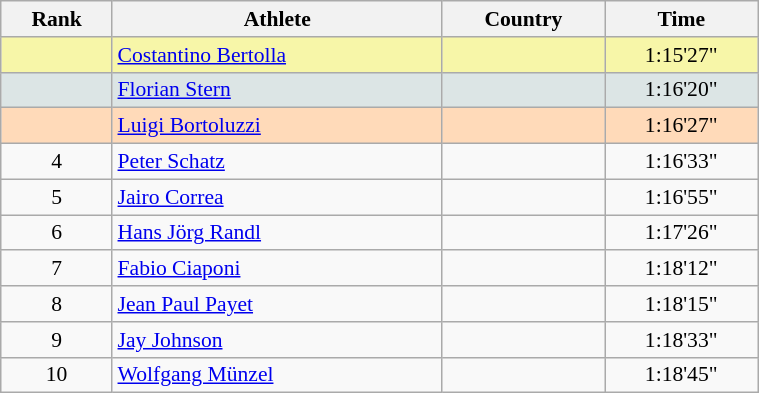<table class="wikitable" width=40% style="font-size:90%; text-align:center;">
<tr>
<th>Rank</th>
<th>Athlete</th>
<th>Country</th>
<th>Time</th>
</tr>
<tr bgcolor="#F7F6A8">
<td></td>
<td align=left><a href='#'>Costantino Bertolla</a></td>
<td align=left></td>
<td>1:15'27"</td>
</tr>
<tr bgcolor="#DCE5E5">
<td></td>
<td align=left><a href='#'>Florian Stern</a></td>
<td align=left></td>
<td>1:16'20"</td>
</tr>
<tr bgcolor="#FFDAB9">
<td></td>
<td align=left><a href='#'>Luigi Bortoluzzi</a></td>
<td align=left></td>
<td>1:16'27"</td>
</tr>
<tr>
<td>4</td>
<td align=left><a href='#'>Peter Schatz</a></td>
<td align=left></td>
<td>1:16'33"</td>
</tr>
<tr>
<td>5</td>
<td align=left><a href='#'>Jairo Correa</a></td>
<td align=left></td>
<td>1:16'55"</td>
</tr>
<tr>
<td>6</td>
<td align=left><a href='#'>Hans Jörg Randl</a></td>
<td align=left></td>
<td>1:17'26"</td>
</tr>
<tr>
<td>7</td>
<td align=left><a href='#'>Fabio Ciaponi</a></td>
<td align=left></td>
<td>1:18'12"</td>
</tr>
<tr>
<td>8</td>
<td align=left><a href='#'>Jean Paul Payet</a></td>
<td align=left></td>
<td>1:18'15"</td>
</tr>
<tr>
<td>9</td>
<td align=left><a href='#'>Jay Johnson</a></td>
<td align=left></td>
<td>1:18'33"</td>
</tr>
<tr>
<td>10</td>
<td align=left><a href='#'>Wolfgang Münzel</a></td>
<td align=left></td>
<td>1:18'45"</td>
</tr>
</table>
